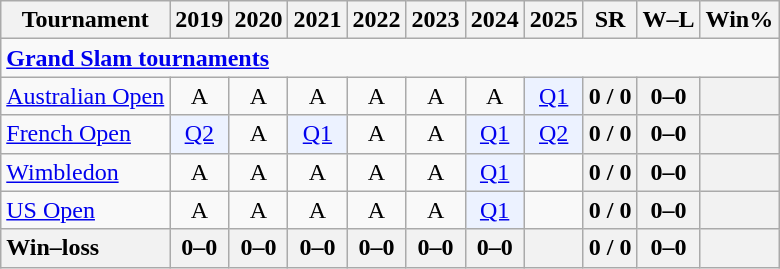<table class=wikitable style=text-align:center>
<tr>
<th>Tournament</th>
<th>2019</th>
<th>2020</th>
<th>2021</th>
<th>2022</th>
<th>2023</th>
<th>2024</th>
<th>2025</th>
<th>SR</th>
<th>W–L</th>
<th>Win%</th>
</tr>
<tr>
<td colspan="12" style="text-align:left"><a href='#'><strong>Grand Slam tournaments</strong></a></td>
</tr>
<tr>
<td align=left><a href='#'>Australian Open</a></td>
<td>A</td>
<td>A</td>
<td>A</td>
<td>A</td>
<td>A</td>
<td>A</td>
<td bgcolor=ecf2ff><a href='#'>Q1</a></td>
<th>0 / 0</th>
<th>0–0</th>
<th></th>
</tr>
<tr>
<td align=left><a href='#'>French Open</a></td>
<td bgcolor=ecf2ff><a href='#'>Q2</a></td>
<td>A</td>
<td bgcolor=ecf2ff><a href='#'>Q1</a></td>
<td>A</td>
<td>A</td>
<td bgcolor=ecf2ff><a href='#'>Q1</a></td>
<td bgcolor=ecf2ff><a href='#'>Q2</a></td>
<th>0 / 0</th>
<th>0–0</th>
<th></th>
</tr>
<tr>
<td align=left><a href='#'>Wimbledon</a></td>
<td>A</td>
<td>A</td>
<td>A</td>
<td>A</td>
<td>A</td>
<td bgcolor=ecf2ff><a href='#'>Q1</a></td>
<td></td>
<th>0 / 0</th>
<th>0–0</th>
<th></th>
</tr>
<tr>
<td align=left><a href='#'>US Open</a></td>
<td>A</td>
<td>A</td>
<td>A</td>
<td>A</td>
<td>A</td>
<td bgcolor=ecf2ff><a href='#'>Q1</a></td>
<td></td>
<th>0 / 0</th>
<th>0–0</th>
<th></th>
</tr>
<tr>
<th style=text-align:left><strong>Win–loss</strong></th>
<th>0–0</th>
<th>0–0</th>
<th>0–0</th>
<th>0–0</th>
<th>0–0</th>
<th>0–0</th>
<th></th>
<th>0 / 0</th>
<th>0–0</th>
<th></th>
</tr>
</table>
